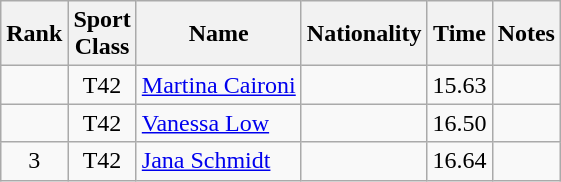<table class="wikitable sortable" style="text-align:center">
<tr>
<th>Rank</th>
<th>Sport<br>Class</th>
<th>Name</th>
<th>Nationality</th>
<th>Time</th>
<th>Notes</th>
</tr>
<tr>
<td></td>
<td>T42</td>
<td align=left><a href='#'>Martina Caironi</a></td>
<td align=left></td>
<td>15.63</td>
<td></td>
</tr>
<tr>
<td></td>
<td>T42</td>
<td align=left><a href='#'>Vanessa Low</a></td>
<td align=left></td>
<td>16.50</td>
<td></td>
</tr>
<tr>
<td>3</td>
<td>T42</td>
<td align=left><a href='#'>Jana Schmidt</a></td>
<td align=left></td>
<td>16.64</td>
<td></td>
</tr>
</table>
